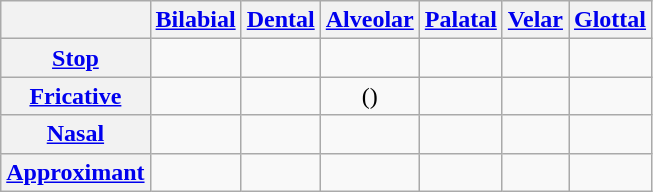<table class="wikitable" style="text-align:center">
<tr>
<th></th>
<th><a href='#'>Bilabial</a></th>
<th><a href='#'>Dental</a></th>
<th><a href='#'>Alveolar</a></th>
<th><a href='#'>Palatal</a></th>
<th><a href='#'>Velar</a></th>
<th><a href='#'>Glottal</a></th>
</tr>
<tr>
<th><a href='#'>Stop</a></th>
<td></td>
<td></td>
<td></td>
<td></td>
<td></td>
<td></td>
</tr>
<tr>
<th><a href='#'>Fricative</a></th>
<td></td>
<td></td>
<td>()</td>
<td></td>
<td></td>
<td></td>
</tr>
<tr>
<th><a href='#'>Nasal</a></th>
<td></td>
<td></td>
<td></td>
<td></td>
<td></td>
<td></td>
</tr>
<tr>
<th><a href='#'>Approximant</a></th>
<td></td>
<td></td>
<td></td>
<td></td>
<td></td>
<td></td>
</tr>
</table>
